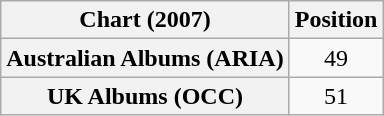<table class="wikitable sortable plainrowheaders" style="text-align:center">
<tr>
<th scope="col">Chart (2007)</th>
<th scope="col">Position</th>
</tr>
<tr>
<th scope="row">Australian Albums (ARIA)</th>
<td>49</td>
</tr>
<tr>
<th scope="row">UK Albums (OCC)</th>
<td>51</td>
</tr>
</table>
